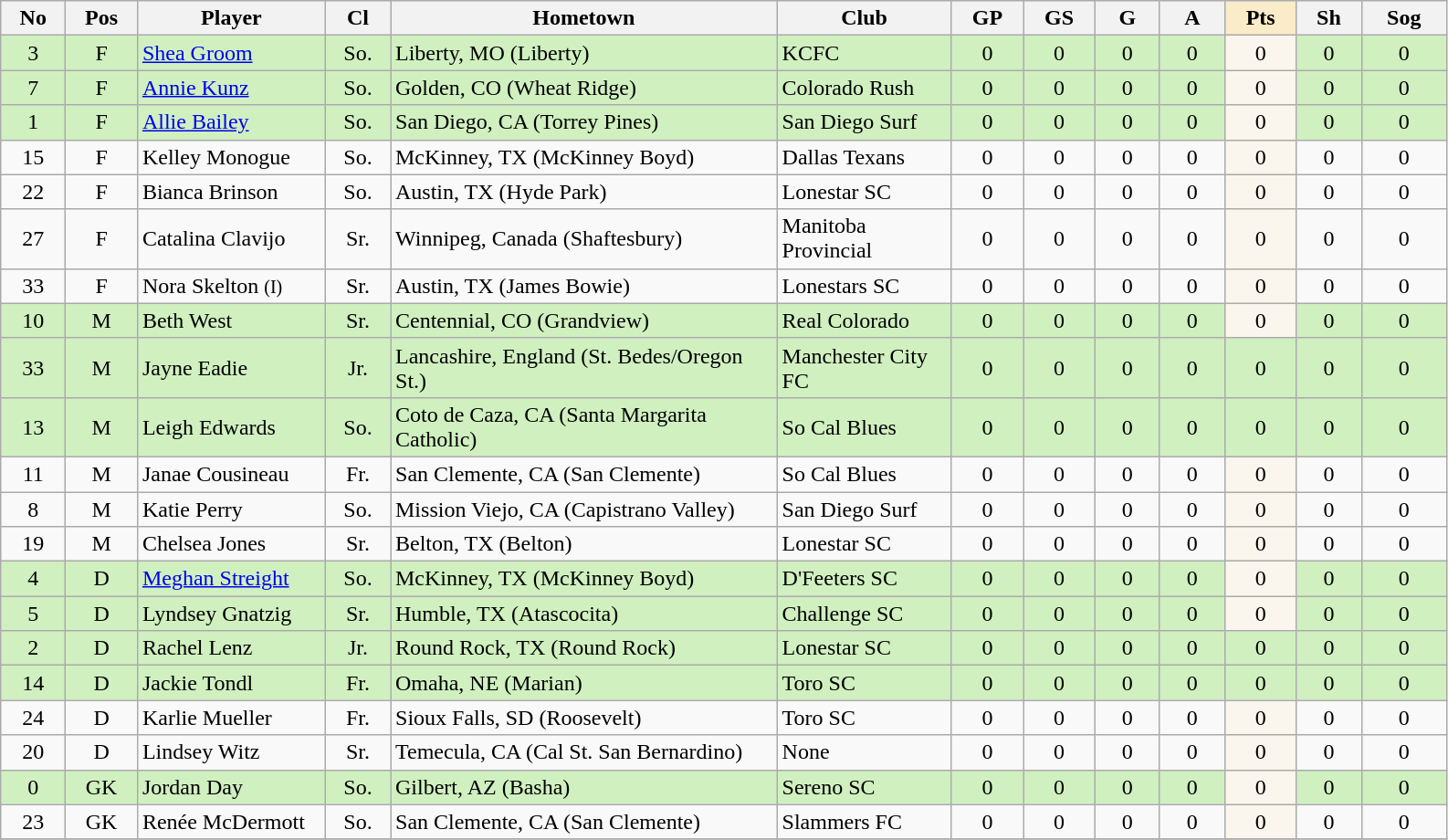<table class="wikitable sortable">
<tr>
<th scope="col" width="40">No</th>
<th scope="col" width="45">Pos</th>
<th scope="col" width="130">Player</th>
<th scope="col" width="40">Cl</th>
<th scope="col" width="275">Hometown</th>
<th scope="col" width="120">Club</th>
<th scope="col" width="45">GP</th>
<th scope="col" width="45">GS</th>
<th scope="col" width="40">G</th>
<th scope="col" width="40">A</th>
<th scope="col" width="45" style="background:#faecc8">Pts</th>
<th scope="col" width="40">Sh</th>
<th scope="col" width="55">Sog</th>
</tr>
<tr>
<td style="background: #D0F0C0" align="center">3</td>
<td style="background: #D0F0C0" align="center">F</td>
<td style="background: #D0F0C0" align="left"><a href='#'>Shea Groom</a></td>
<td style="background: #D0F0C0" align="center">So.</td>
<td style="background: #D0F0C0" align="left">Liberty, MO (Liberty)</td>
<td style="background: #D0F0C0" align="left">KCFC</td>
<td style="background: #D0F0C0" align="center">0</td>
<td style="background: #D0F0C0" align="center">0</td>
<td style="background: #D0F0C0" align="center">0</td>
<td style="background: #D0F0C0" align="center">0</td>
<td align="center" style="background:#faf6ed">0</td>
<td style="background: #D0F0C0" align="center">0</td>
<td style="background: #D0F0C0" align="center">0</td>
</tr>
<tr>
<td style="background: #D0F0C0" align="center">7</td>
<td style="background: #D0F0C0" align="center">F</td>
<td style="background: #D0F0C0" align="left"><a href='#'>Annie Kunz</a></td>
<td style="background: #D0F0C0" align="center">So.</td>
<td style="background: #D0F0C0" align="left">Golden, CO (Wheat Ridge)</td>
<td style="background: #D0F0C0" align="left">Colorado Rush</td>
<td style="background: #D0F0C0" align="center">0</td>
<td style="background: #D0F0C0" align="center">0</td>
<td style="background: #D0F0C0" align="center">0</td>
<td style="background: #D0F0C0" align="center">0</td>
<td align="center" style="background:#faf6ed">0</td>
<td style="background: #D0F0C0" align="center">0</td>
<td style="background: #D0F0C0" align="center">0</td>
</tr>
<tr>
<td style="background: #D0F0C0" align="center">1</td>
<td style="background: #D0F0C0" align="center">F</td>
<td style="background: #D0F0C0" align="left"><a href='#'>Allie Bailey</a></td>
<td style="background: #D0F0C0" align="center">So.</td>
<td style="background: #D0F0C0" align="left">San Diego, CA (Torrey Pines)</td>
<td style="background: #D0F0C0" align="left">San Diego Surf</td>
<td style="background: #D0F0C0" align="center">0</td>
<td style="background: #D0F0C0" align="center">0</td>
<td style="background: #D0F0C0" align="center">0</td>
<td style="background: #D0F0C0" align="center">0</td>
<td align="center" style="background:#faf6ed">0</td>
<td style="background: #D0F0C0" align="center">0</td>
<td style="background: #D0F0C0" align="center">0</td>
</tr>
<tr>
<td align="center">15</td>
<td align="center">F</td>
<td align="left">Kelley Monogue</td>
<td align="center">So.</td>
<td align="left">McKinney, TX (McKinney Boyd)</td>
<td align="left">Dallas Texans</td>
<td align="center">0</td>
<td align="center">0</td>
<td align="center">0</td>
<td align="center">0</td>
<td align="center" style="background:#faf6ed">0</td>
<td align="center">0</td>
<td align="center">0</td>
</tr>
<tr>
<td align="center">22</td>
<td align="center">F</td>
<td align="left">Bianca Brinson</td>
<td align="center">So.</td>
<td align="left">Austin, TX (Hyde Park)</td>
<td align="left">Lonestar SC</td>
<td align="center">0</td>
<td align="center">0</td>
<td align="center">0</td>
<td align="center">0</td>
<td align="center" style="background:#faf6ed">0</td>
<td align="center">0</td>
<td align="center">0</td>
</tr>
<tr>
<td align="center">27</td>
<td align="center">F</td>
<td align="left">Catalina Clavijo</td>
<td align="center">Sr.</td>
<td align="left">Winnipeg, Canada (Shaftesbury)</td>
<td align="left">Manitoba Provincial</td>
<td align="center">0</td>
<td align="center">0</td>
<td align="center">0</td>
<td align="center">0</td>
<td align="center" style="background:#faf6ed">0</td>
<td align="center">0</td>
<td align="center">0</td>
</tr>
<tr>
<td align="center">33</td>
<td align="center">F</td>
<td align="left">Nora Skelton <small>(I)</small></td>
<td align="center">Sr.</td>
<td align="left">Austin, TX (James Bowie)</td>
<td align="left">Lonestars SC</td>
<td align="center">0</td>
<td align="center">0</td>
<td align="center">0</td>
<td align="center">0</td>
<td align="center" style="background:#faf6ed">0</td>
<td align="center">0</td>
<td align="center">0</td>
</tr>
<tr>
<td style="background: #D0F0C0" align="center">10</td>
<td style="background: #D0F0C0" align="center">M</td>
<td style="background: #D0F0C0" align="left">Beth West</td>
<td style="background: #D0F0C0" align="center">Sr.</td>
<td style="background: #D0F0C0" align="left">Centennial, CO (Grandview)</td>
<td style="background: #D0F0C0" align="left">Real Colorado</td>
<td style="background: #D0F0C0" align="center">0</td>
<td style="background: #D0F0C0" align="center">0</td>
<td style="background: #D0F0C0" align="center">0</td>
<td style="background: #D0F0C0" align="center">0</td>
<td align="center" style="background:#faf6ed">0</td>
<td style="background: #D0F0C0" align="center">0</td>
<td style="background: #D0F0C0" align="center">0</td>
</tr>
<tr>
<td style="background: #D0F0C0" align="center">33</td>
<td style="background: #D0F0C0" align="center">M</td>
<td style="background: #D0F0C0" align="left">Jayne Eadie</td>
<td style="background: #D0F0C0" align="center">Jr.</td>
<td style="background: #D0F0C0" align="left">Lancashire, England (St. Bedes/Oregon St.)</td>
<td style="background: #D0F0C0" align="left">Manchester City FC</td>
<td style="background: #D0F0C0" align="center">0</td>
<td style="background: #D0F0C0" align="center">0</td>
<td style="background: #D0F0C0" align="center">0</td>
<td style="background: #D0F0C0" align="center">0</td>
<td style="background: #D0F0C0" align="center" style="background:#faf6ed">0</td>
<td style="background: #D0F0C0" align="center">0</td>
<td style="background: #D0F0C0" align="center">0</td>
</tr>
<tr>
<td style="background: #D0F0C0" align="center">13</td>
<td style="background: #D0F0C0" align="center">M</td>
<td style="background: #D0F0C0" align="left">Leigh Edwards</td>
<td style="background: #D0F0C0" align="center">So.</td>
<td style="background: #D0F0C0" align="left">Coto de Caza, CA (Santa Margarita Catholic)</td>
<td style="background: #D0F0C0" align="left">So Cal Blues</td>
<td style="background: #D0F0C0" align="center">0</td>
<td style="background: #D0F0C0" align="center">0</td>
<td style="background: #D0F0C0" align="center">0</td>
<td style="background: #D0F0C0" align="center">0</td>
<td style="background: #D0F0C0" align="center" style="background:#faf6ed">0</td>
<td style="background: #D0F0C0" align="center">0</td>
<td style="background: #D0F0C0" align="center">0</td>
</tr>
<tr>
<td align="center">11</td>
<td align="center">M</td>
<td align="left">Janae Cousineau</td>
<td align="center">Fr.</td>
<td align="left">San Clemente, CA (San Clemente)</td>
<td align="left">So Cal Blues</td>
<td align="center">0</td>
<td align="center">0</td>
<td align="center">0</td>
<td align="center">0</td>
<td align="center" style="background:#faf6ed">0</td>
<td align="center">0</td>
<td align="center">0</td>
</tr>
<tr>
<td align="center">8</td>
<td align="center">M</td>
<td align="left">Katie Perry</td>
<td align="center">So.</td>
<td align="left">Mission Viejo, CA (Capistrano Valley)</td>
<td align="left">San Diego Surf</td>
<td align="center">0</td>
<td align="center">0</td>
<td align="center">0</td>
<td align="center">0</td>
<td align="center" style="background:#faf6ed">0</td>
<td align="center">0</td>
<td align="center">0</td>
</tr>
<tr>
<td align="center">19</td>
<td align="center">M</td>
<td align="left">Chelsea Jones</td>
<td align="center">Sr.</td>
<td align="left">Belton, TX (Belton)</td>
<td align="left">Lonestar SC</td>
<td align="center">0</td>
<td align="center">0</td>
<td align="center">0</td>
<td align="center">0</td>
<td align="center" style="background:#faf6ed">0</td>
<td align="center">0</td>
<td align="center">0</td>
</tr>
<tr>
<td style="background: #D0F0C0" align="center">4</td>
<td style="background: #D0F0C0" align="center">D</td>
<td style="background: #D0F0C0" align="left"><a href='#'>Meghan Streight</a></td>
<td style="background: #D0F0C0" align="center">So.</td>
<td style="background: #D0F0C0" align="left">McKinney, TX (McKinney Boyd)</td>
<td style="background: #D0F0C0" align="left">D'Feeters SC</td>
<td style="background: #D0F0C0" align="center">0</td>
<td style="background: #D0F0C0" align="center">0</td>
<td style="background: #D0F0C0" align="center">0</td>
<td style="background: #D0F0C0" align="center">0</td>
<td align="center" style="background:#faf6ed">0</td>
<td style="background: #D0F0C0" align="center">0</td>
<td style="background: #D0F0C0" align="center">0</td>
</tr>
<tr>
<td style="background: #D0F0C0" align="center">5</td>
<td style="background: #D0F0C0" align="center">D</td>
<td style="background: #D0F0C0" align="left">Lyndsey Gnatzig</td>
<td style="background: #D0F0C0" align="center">Sr.</td>
<td style="background: #D0F0C0" align="left">Humble, TX (Atascocita)</td>
<td style="background: #D0F0C0" align="left">Challenge SC</td>
<td style="background: #D0F0C0" align="center">0</td>
<td style="background: #D0F0C0" align="center">0</td>
<td style="background: #D0F0C0" align="center">0</td>
<td style="background: #D0F0C0" align="center">0</td>
<td align="center" style="background:#faf6ed">0</td>
<td style="background: #D0F0C0" align="center">0</td>
<td style="background: #D0F0C0" align="center">0</td>
</tr>
<tr>
<td style="background: #D0F0C0" align="center">2</td>
<td style="background: #D0F0C0" align="center">D</td>
<td style="background: #D0F0C0" align="left">Rachel Lenz</td>
<td style="background: #D0F0C0" align="center">Jr.</td>
<td style="background: #D0F0C0" align="left">Round Rock, TX (Round Rock)</td>
<td style="background: #D0F0C0" align="left">Lonestar SC</td>
<td style="background: #D0F0C0" align="center">0</td>
<td style="background: #D0F0C0" align="center">0</td>
<td style="background: #D0F0C0" align="center">0</td>
<td style="background: #D0F0C0" align="center">0</td>
<td style="background: #D0F0C0" align="center" style="background:#faf6ed">0</td>
<td style="background: #D0F0C0" align="center">0</td>
<td style="background: #D0F0C0" align="center">0</td>
</tr>
<tr>
<td style="background: #D0F0C0" align="center">14</td>
<td style="background: #D0F0C0" align="center">D</td>
<td style="background: #D0F0C0" align="left">Jackie Tondl</td>
<td style="background: #D0F0C0" align="center">Fr.</td>
<td style="background: #D0F0C0" align="left">Omaha, NE (Marian)</td>
<td style="background: #D0F0C0" align="left">Toro SC</td>
<td style="background: #D0F0C0" align="center">0</td>
<td style="background: #D0F0C0" align="center">0</td>
<td style="background: #D0F0C0" align="center">0</td>
<td style="background: #D0F0C0" align="center">0</td>
<td style="background: #D0F0C0" align="center" style="background:#faf6ed">0</td>
<td style="background: #D0F0C0" align="center">0</td>
<td style="background: #D0F0C0" align="center">0</td>
</tr>
<tr>
<td align="center">24</td>
<td align="center">D</td>
<td align="left">Karlie Mueller</td>
<td align="center">Fr.</td>
<td align="left">Sioux Falls, SD (Roosevelt)</td>
<td align="left">Toro SC</td>
<td align="center">0</td>
<td align="center">0</td>
<td align="center">0</td>
<td align="center">0</td>
<td align="center" style="background:#faf6ed">0</td>
<td align="center">0</td>
<td align="center">0</td>
</tr>
<tr>
<td align="center">20</td>
<td align="center">D</td>
<td align="left">Lindsey Witz</td>
<td align="center">Sr.</td>
<td align="left">Temecula, CA (Cal St. San Bernardino)</td>
<td align="left">None</td>
<td align="center">0</td>
<td align="center">0</td>
<td align="center">0</td>
<td align="center">0</td>
<td align="center" style="background:#faf6ed">0</td>
<td align="center">0</td>
<td align="center">0</td>
</tr>
<tr>
<td style="background: #D0F0C0" align="center">0</td>
<td style="background: #D0F0C0" align="center">GK</td>
<td style="background: #D0F0C0" align="left">Jordan Day</td>
<td style="background: #D0F0C0" align="center">So.</td>
<td style="background: #D0F0C0" align="left">Gilbert, AZ (Basha)</td>
<td style="background: #D0F0C0" align="left">Sereno SC</td>
<td style="background: #D0F0C0" align="center">0</td>
<td style="background: #D0F0C0" align="center">0</td>
<td style="background: #D0F0C0" align="center">0</td>
<td style="background: #D0F0C0" align="center">0</td>
<td align="center" style="background:#faf6ed">0</td>
<td style="background: #D0F0C0" align="center">0</td>
<td style="background: #D0F0C0" align="center">0</td>
</tr>
<tr>
<td align="center">23</td>
<td align="center">GK</td>
<td align="left">Renée McDermott</td>
<td align="center">So.</td>
<td align="left">San Clemente, CA (San Clemente)</td>
<td align="left">Slammers FC</td>
<td align="center">0</td>
<td align="center">0</td>
<td align="center">0</td>
<td align="center">0</td>
<td align="center" style="background:#faf6ed">0</td>
<td align="center">0</td>
<td align="center">0</td>
</tr>
<tr>
</tr>
</table>
